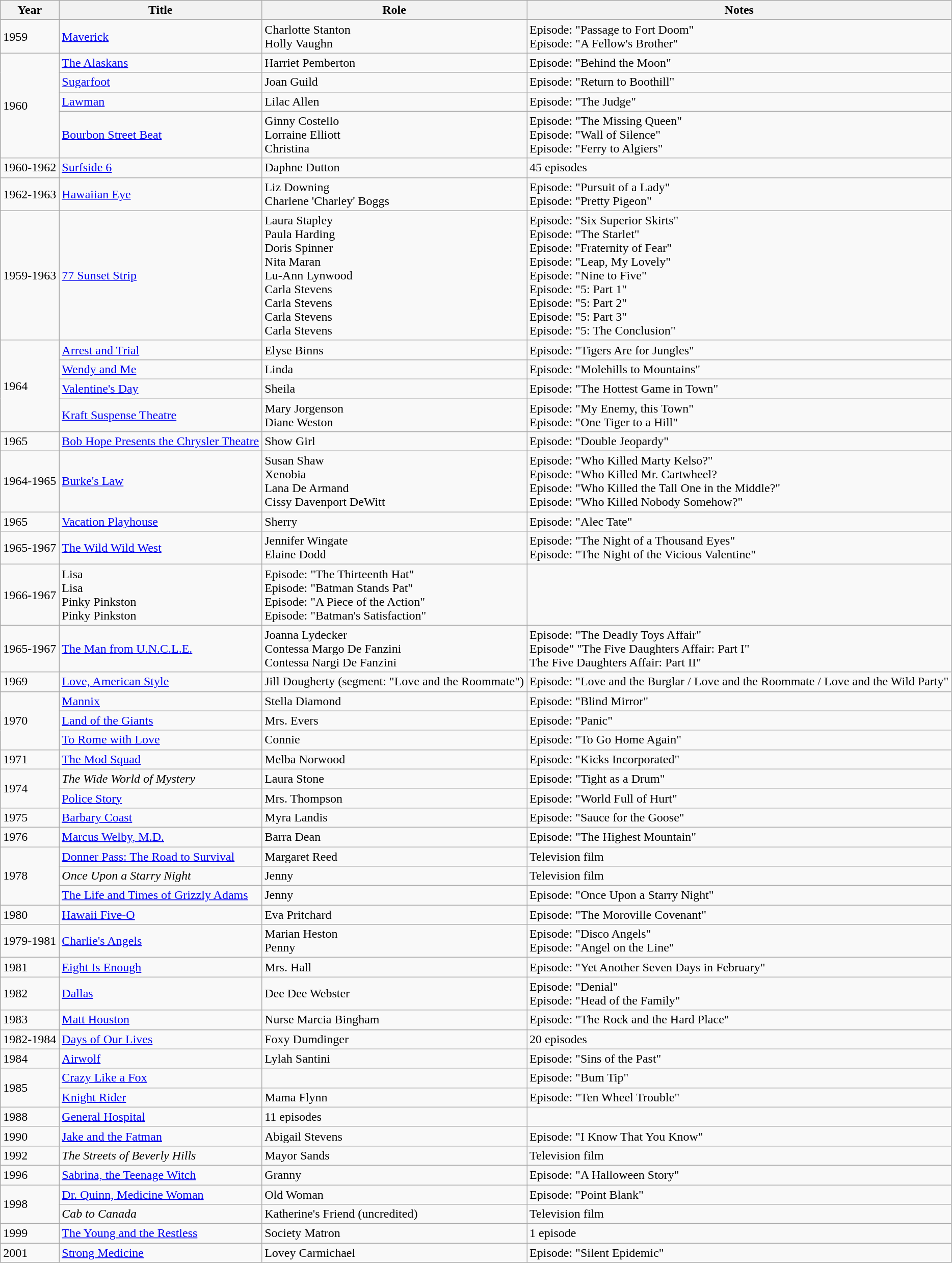<table class="wikitable sortable">
<tr>
<th>Year</th>
<th>Title</th>
<th>Role</th>
<th class="wikitable unsortable">Notes</th>
</tr>
<tr>
<td>1959</td>
<td><a href='#'>Maverick</a></td>
<td>Charlotte Stanton<br>Holly Vaughn</td>
<td>Episode: "Passage to Fort Doom"<br>Episode: "A Fellow's Brother"</td>
</tr>
<tr>
<td rowspan="4">1960</td>
<td><a href='#'>The Alaskans</a></td>
<td>Harriet Pemberton</td>
<td>Episode: "Behind the Moon"</td>
</tr>
<tr>
<td><a href='#'>Sugarfoot</a></td>
<td>Joan Guild</td>
<td>Episode: "Return to Boothill"</td>
</tr>
<tr>
<td><a href='#'>Lawman</a></td>
<td>Lilac Allen</td>
<td>Episode: "The Judge"</td>
</tr>
<tr>
<td><a href='#'>Bourbon Street Beat</a></td>
<td>Ginny Costello<br>Lorraine Elliott<br>Christina</td>
<td>Episode: "The Missing Queen"<br>Episode: "Wall of Silence"<br>Episode: "Ferry to Algiers"</td>
</tr>
<tr>
<td>1960-1962</td>
<td><a href='#'>Surfside 6</a></td>
<td>Daphne Dutton</td>
<td>45 episodes</td>
</tr>
<tr>
<td>1962-1963</td>
<td><a href='#'>Hawaiian Eye</a></td>
<td>Liz Downing<br>Charlene 'Charley' Boggs</td>
<td>Episode: "Pursuit of a Lady"<br>Episode: "Pretty Pigeon"</td>
</tr>
<tr>
<td>1959-1963</td>
<td><a href='#'>77 Sunset Strip</a></td>
<td>Laura Stapley<br>Paula Harding<br>Doris Spinner<br>Nita Maran<br>Lu-Ann Lynwood<br>Carla Stevens<br>Carla Stevens<br>Carla Stevens<br>Carla Stevens</td>
<td>Episode: "Six Superior Skirts"<br>Episode: "The Starlet"<br>Episode: "Fraternity of Fear"<br>Episode: "Leap, My Lovely"<br>Episode: "Nine to Five"<br>Episode: "5: Part 1"<br>Episode: "5: Part 2"<br>Episode: "5: Part 3"<br>Episode: "5: The Conclusion"</td>
</tr>
<tr>
<td rowspan="4">1964</td>
<td><a href='#'>Arrest and Trial</a></td>
<td>Elyse Binns</td>
<td>Episode: "Tigers Are for Jungles"</td>
</tr>
<tr>
<td><a href='#'>Wendy and Me</a></td>
<td>Linda</td>
<td>Episode: "Molehills to Mountains"</td>
</tr>
<tr>
<td><a href='#'>Valentine's Day</a></td>
<td>Sheila</td>
<td>Episode: "The Hottest Game in Town"</td>
</tr>
<tr>
<td><a href='#'>Kraft Suspense Theatre</a></td>
<td>Mary Jorgenson<br>Diane Weston</td>
<td>Episode: "My Enemy, this Town"<br>Episode: "One Tiger to a Hill"</td>
</tr>
<tr>
<td>1965</td>
<td><a href='#'>Bob Hope Presents the Chrysler Theatre</a></td>
<td>Show Girl</td>
<td>Episode: "Double Jeopardy"</td>
</tr>
<tr>
<td>1964-1965</td>
<td><a href='#'>Burke's Law</a></td>
<td>Susan Shaw<br>Xenobia<br>Lana De Armand<br>Cissy Davenport DeWitt</td>
<td>Episode: "Who Killed Marty Kelso?"<br>Episode: "Who Killed Mr. Cartwheel?<br>Episode: "Who Killed the Tall One in the Middle?"<br>Episode: "Who Killed Nobody Somehow?"</td>
</tr>
<tr>
<td>1965</td>
<td><a href='#'>Vacation Playhouse</a></td>
<td>Sherry</td>
<td>Episode: "Alec Tate"</td>
</tr>
<tr>
<td>1965-1967</td>
<td><a href='#'>The Wild Wild West</a></td>
<td>Jennifer Wingate<br>Elaine Dodd</td>
<td>Episode: "The Night of a Thousand Eyes"<br>Episode: "The Night of the Vicious Valentine"</td>
</tr>
<tr>
<td>1966-1967</td>
<td>Lisa<br>Lisa<br>Pinky Pinkston<br>Pinky Pinkston</td>
<td>Episode: "The Thirteenth Hat"<br>Episode: "Batman Stands Pat"<br>Episode: "A Piece of the Action"<br>Episode: "Batman's Satisfaction"</td>
</tr>
<tr>
<td>1965-1967</td>
<td><a href='#'>The Man from U.N.C.L.E.</a></td>
<td>Joanna Lydecker<br>Contessa Margo De Fanzini<br>Contessa Nargi De Fanzini</td>
<td>Episode: "The Deadly Toys Affair"<br>Episode" "The Five Daughters Affair: Part I"<br>The Five Daughters Affair: Part II"</td>
</tr>
<tr>
<td>1969</td>
<td><a href='#'>Love, American Style</a></td>
<td>Jill Dougherty (segment: "Love and the Roommate")</td>
<td>Episode: "Love and the Burglar / Love and the Roommate / Love and the Wild Party"</td>
</tr>
<tr>
<td rowspan="3">1970</td>
<td><a href='#'>Mannix</a></td>
<td>Stella Diamond</td>
<td>Episode: "Blind Mirror"</td>
</tr>
<tr>
<td><a href='#'>Land of the Giants</a></td>
<td>Mrs. Evers</td>
<td>Episode: "Panic"</td>
</tr>
<tr>
<td><a href='#'>To Rome with Love</a></td>
<td>Connie</td>
<td>Episode: "To Go Home Again"</td>
</tr>
<tr>
<td>1971</td>
<td><a href='#'>The Mod Squad</a></td>
<td>Melba Norwood</td>
<td>Episode: "Kicks Incorporated"</td>
</tr>
<tr>
<td rowspan="2">1974</td>
<td><em>The Wide World of Mystery</em></td>
<td>Laura Stone</td>
<td>Episode: "Tight as a Drum"</td>
</tr>
<tr>
<td><a href='#'>Police Story</a></td>
<td>Mrs. Thompson</td>
<td>Episode: "World Full of Hurt"</td>
</tr>
<tr>
<td>1975</td>
<td><a href='#'>Barbary Coast</a></td>
<td>Myra Landis</td>
<td>Episode: "Sauce for the Goose"</td>
</tr>
<tr>
<td>1976</td>
<td><a href='#'>Marcus Welby, M.D.</a></td>
<td>Barra Dean</td>
<td>Episode: "The Highest Mountain"</td>
</tr>
<tr>
<td rowspan="3">1978</td>
<td><a href='#'>Donner Pass: The Road to Survival</a></td>
<td>Margaret Reed</td>
<td>Television film</td>
</tr>
<tr>
<td><em>Once Upon a Starry Night</em></td>
<td>Jenny</td>
<td>Television film</td>
</tr>
<tr>
<td><a href='#'>The Life and Times of Grizzly Adams</a></td>
<td>Jenny</td>
<td>Episode: "Once Upon a Starry Night"</td>
</tr>
<tr>
<td>1980</td>
<td><a href='#'>Hawaii Five-O</a></td>
<td>Eva Pritchard</td>
<td>Episode: "The Moroville Covenant"</td>
</tr>
<tr>
<td>1979-1981</td>
<td><a href='#'>Charlie's Angels</a></td>
<td>Marian Heston<br>Penny</td>
<td>Episode: "Disco Angels"<br>Episode: "Angel on the Line"</td>
</tr>
<tr>
<td>1981</td>
<td><a href='#'>Eight Is Enough</a></td>
<td>Mrs. Hall</td>
<td>Episode: "Yet Another Seven Days in February"</td>
</tr>
<tr>
<td>1982</td>
<td><a href='#'>Dallas</a></td>
<td>Dee Dee Webster</td>
<td>Episode: "Denial"<br>Episode: "Head of the Family"</td>
</tr>
<tr>
<td>1983</td>
<td><a href='#'>Matt Houston</a></td>
<td>Nurse Marcia Bingham</td>
<td>Episode: "The Rock and the Hard Place"</td>
</tr>
<tr>
<td>1982-1984</td>
<td><a href='#'>Days of Our Lives</a></td>
<td>Foxy Dumdinger</td>
<td>20 episodes</td>
</tr>
<tr>
<td>1984</td>
<td><a href='#'>Airwolf</a></td>
<td>Lylah Santini</td>
<td>Episode: "Sins of the Past"</td>
</tr>
<tr>
<td rowspan="2">1985</td>
<td><a href='#'>Crazy Like a Fox</a></td>
<td></td>
<td>Episode: "Bum Tip"</td>
</tr>
<tr>
<td><a href='#'>Knight Rider</a></td>
<td>Mama Flynn</td>
<td>Episode: "Ten Wheel Trouble"</td>
</tr>
<tr>
<td>1988</td>
<td><a href='#'>General Hospital</a></td>
<td>11 episodes</td>
</tr>
<tr>
<td>1990</td>
<td><a href='#'>Jake and the Fatman</a></td>
<td>Abigail Stevens</td>
<td>Episode: "I Know That You Know"</td>
</tr>
<tr>
<td>1992</td>
<td><em>The Streets of Beverly Hills</em></td>
<td>Mayor Sands</td>
<td>Television film</td>
</tr>
<tr>
<td>1996</td>
<td><a href='#'>Sabrina, the Teenage Witch</a></td>
<td>Granny</td>
<td>Episode: "A Halloween Story"</td>
</tr>
<tr>
<td rowspan="2">1998</td>
<td><a href='#'>Dr. Quinn, Medicine Woman</a></td>
<td>Old Woman</td>
<td>Episode: "Point Blank"</td>
</tr>
<tr>
<td><em>Cab to Canada</em></td>
<td>Katherine's Friend (uncredited)</td>
<td>Television film</td>
</tr>
<tr>
<td>1999</td>
<td><a href='#'>The Young and the Restless</a></td>
<td>Society Matron</td>
<td>1 episode</td>
</tr>
<tr>
<td>2001</td>
<td><a href='#'>Strong Medicine</a></td>
<td>Lovey Carmichael</td>
<td>Episode: "Silent Epidemic"</td>
</tr>
</table>
